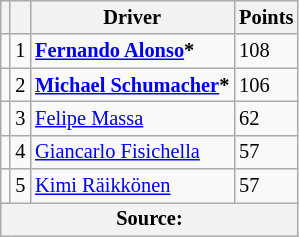<table class="wikitable" style="font-size: 85%;">
<tr>
<th></th>
<th></th>
<th>Driver</th>
<th>Points</th>
</tr>
<tr>
<td></td>
<td align="center">1</td>
<td> <strong><a href='#'>Fernando Alonso</a>*</strong></td>
<td>108</td>
</tr>
<tr>
<td></td>
<td align="center">2</td>
<td> <strong><a href='#'>Michael Schumacher</a>*</strong></td>
<td>106</td>
</tr>
<tr>
<td></td>
<td align="center">3</td>
<td> <a href='#'>Felipe Massa</a></td>
<td>62</td>
</tr>
<tr>
<td></td>
<td align="center">4</td>
<td> <a href='#'>Giancarlo Fisichella</a></td>
<td>57</td>
</tr>
<tr>
<td></td>
<td align="center">5</td>
<td> <a href='#'>Kimi Räikkönen</a></td>
<td>57</td>
</tr>
<tr>
<th colspan=4>Source: </th>
</tr>
</table>
